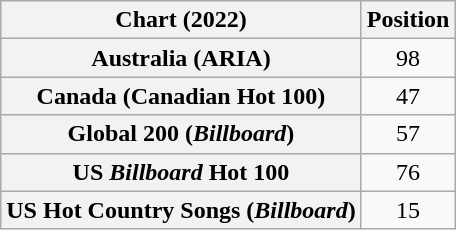<table class="wikitable sortable plainrowheaders" style="text-align:center">
<tr>
<th scope="col">Chart (2022)</th>
<th scope="col">Position</th>
</tr>
<tr>
<th scope="row">Australia (ARIA)</th>
<td>98</td>
</tr>
<tr>
<th scope="row">Canada (Canadian Hot 100)</th>
<td>47</td>
</tr>
<tr>
<th scope="row">Global 200 (<em>Billboard</em>)</th>
<td>57</td>
</tr>
<tr>
<th scope="row">US <em>Billboard</em> Hot 100</th>
<td>76</td>
</tr>
<tr>
<th scope="row">US Hot Country Songs (<em>Billboard</em>)</th>
<td>15</td>
</tr>
</table>
